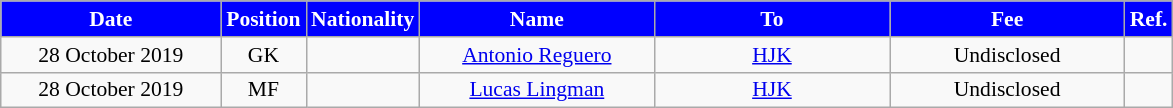<table class="wikitable"  style="text-align:center; font-size:90%; ">
<tr>
<th style="background:#00f; color:white; width:140px;">Date</th>
<th style="background:#00f; color:white; width:50px;">Position</th>
<th style="background:#00f; color:white; width:50px;">Nationality</th>
<th style="background:#00f; color:white; width:150px;">Name</th>
<th style="background:#00f; color:white; width:150px;">To</th>
<th style="background:#00f; color:white; width:150px;">Fee</th>
<th style="background:#00f; color:white; width:20px;">Ref.</th>
</tr>
<tr>
<td>28 October 2019</td>
<td>GK</td>
<td></td>
<td><a href='#'>Antonio Reguero</a></td>
<td><a href='#'>HJK</a></td>
<td>Undisclosed</td>
<td></td>
</tr>
<tr>
<td>28 October 2019</td>
<td>MF</td>
<td></td>
<td><a href='#'>Lucas Lingman</a></td>
<td><a href='#'>HJK</a></td>
<td>Undisclosed</td>
<td></td>
</tr>
</table>
